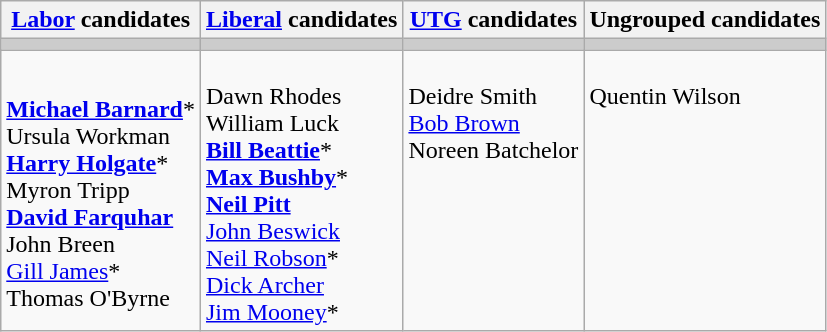<table class="wikitable">
<tr>
<th><a href='#'>Labor</a> candidates</th>
<th><a href='#'>Liberal</a> candidates</th>
<th><a href='#'>UTG</a> candidates</th>
<th>Ungrouped candidates</th>
</tr>
<tr bgcolor="#cccccc">
<td></td>
<td></td>
<td></td>
<td></td>
</tr>
<tr>
<td><br><strong><a href='#'>Michael Barnard</a></strong>*<br>
Ursula Workman<br>
<strong><a href='#'>Harry Holgate</a></strong>*<br>
Myron Tripp<br>
<strong><a href='#'>David Farquhar</a></strong><br>
John Breen<br>
<a href='#'>Gill James</a>*<br>
Thomas O'Byrne</td>
<td><br>Dawn Rhodes<br>
William Luck<br>
<strong><a href='#'>Bill Beattie</a></strong>*<br>
<strong><a href='#'>Max Bushby</a></strong>*<br>
<strong><a href='#'>Neil Pitt</a></strong><br>
<a href='#'>John Beswick</a><br>
<a href='#'>Neil Robson</a>*<br>
<a href='#'>Dick Archer</a><br>
<a href='#'>Jim Mooney</a>*</td>
<td valign=top><br>Deidre Smith<br>
<a href='#'>Bob Brown</a><br>
Noreen Batchelor</td>
<td valign=top><br>Quentin Wilson</td>
</tr>
</table>
